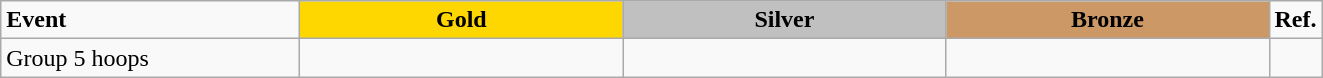<table class="wikitable">
<tr>
<td style="width:12em;"><strong>Event</strong></td>
<td style="text-align:center; background:gold; width:13em;"><strong>Gold</strong></td>
<td style="text-align:center; background:silver; width:13em;"><strong>Silver</strong></td>
<td style="text-align:center; background:#c96; width:13em;"><strong>Bronze</strong></td>
<td style="width:1em;"><strong>Ref.</strong></td>
</tr>
<tr>
<td>Group 5 hoops</td>
<td></td>
<td></td>
<td></td>
<td></td>
</tr>
</table>
